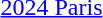<table>
<tr>
<td><a href='#'>2024 Paris</a><br></td>
<td></td>
<td></td>
<td></td>
</tr>
</table>
